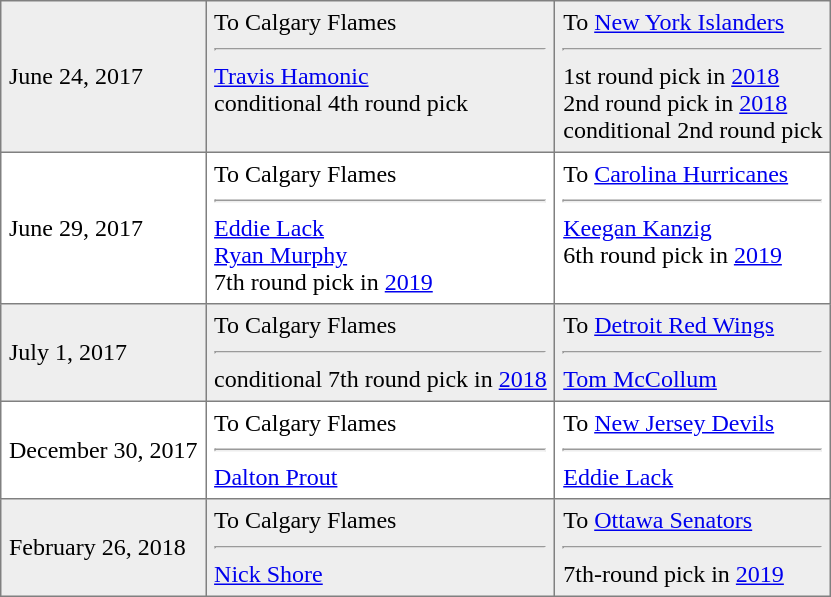<table border="1" style="border-collapse:collapse;"  cellpadding="5">
<tr style="background:#eee;">
<td>June 24, 2017</td>
<td valign="top">To Calgary Flames<hr><a href='#'>Travis Hamonic</a><br>conditional 4th round pick</td>
<td valign="top">To <a href='#'>New York Islanders</a><hr>1st round pick in <a href='#'>2018</a><br>2nd round pick in <a href='#'>2018</a><br>conditional 2nd round pick</td>
</tr>
<tr>
<td>June 29, 2017</td>
<td valign="top">To Calgary Flames<hr><a href='#'>Eddie Lack</a><br><a href='#'>Ryan Murphy</a><br>7th round pick in <a href='#'>2019</a></td>
<td valign="top">To <a href='#'>Carolina Hurricanes</a><hr><a href='#'>Keegan Kanzig</a><br>6th round pick in <a href='#'>2019</a></td>
</tr>
<tr style="background:#eee;">
<td>July 1, 2017</td>
<td valign="top">To Calgary Flames<hr>conditional 7th round pick in <a href='#'>2018</a></td>
<td valign="top">To <a href='#'>Detroit Red Wings</a><hr><a href='#'>Tom McCollum</a></td>
</tr>
<tr>
<td>December 30, 2017</td>
<td valign="top">To Calgary Flames<hr><a href='#'>Dalton Prout</a></td>
<td valign="top">To <a href='#'>New Jersey Devils</a><hr><a href='#'>Eddie Lack</a></td>
</tr>
<tr style="background:#eee;">
<td>February 26, 2018</td>
<td valign="top">To Calgary Flames<hr><a href='#'>Nick Shore</a></td>
<td valign="top">To <a href='#'>Ottawa Senators</a><hr>7th-round pick in <a href='#'>2019</a></td>
</tr>
</table>
